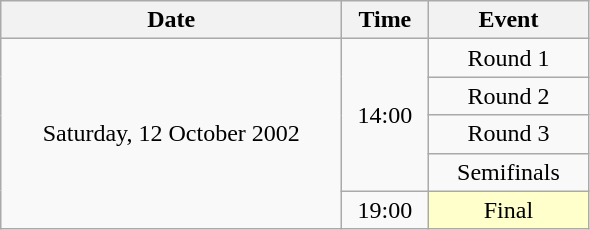<table class = "wikitable" style="text-align:center;">
<tr>
<th width=220>Date</th>
<th width=50>Time</th>
<th width=100>Event</th>
</tr>
<tr>
<td rowspan=5>Saturday, 12 October 2002</td>
<td rowspan=4>14:00</td>
<td>Round 1</td>
</tr>
<tr>
<td>Round 2</td>
</tr>
<tr>
<td>Round 3</td>
</tr>
<tr>
<td>Semifinals</td>
</tr>
<tr>
<td>19:00</td>
<td bgcolor=ffffcc>Final</td>
</tr>
</table>
